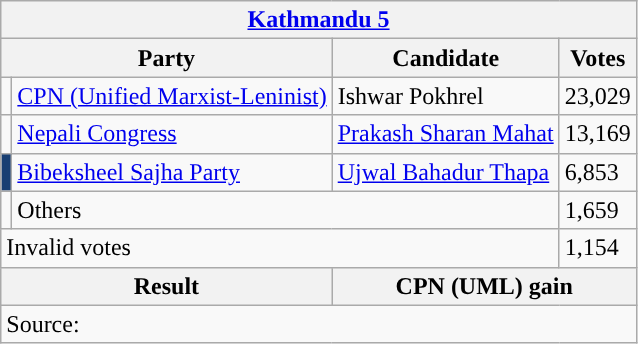<table class="wikitable">
<tr>
<th colspan="4"><a href='#'>Kathmandu 5</a></th>
</tr>
<tr>
<th colspan="2">Party</th>
<th>Candidate</th>
<th>Votes</th>
</tr>
<tr>
<td style="background-color:"></td>
<td><a href='#'>CPN (Unified Marxist-Leninist)</a></td>
<td>Ishwar Pokhrel</td>
<td>23,029</td>
</tr>
<tr>
<td style="background-color:"></td>
<td><a href='#'>Nepali Congress</a></td>
<td><a href='#'>Prakash Sharan Mahat</a></td>
<td>13,169</td>
</tr>
<tr>
<td style="background-color:#183F73"></td>
<td><a href='#'>Bibeksheel Sajha Party</a></td>
<td><a href='#'>Ujwal Bahadur Thapa</a></td>
<td>6,853</td>
</tr>
<tr>
<td></td>
<td colspan="2">Others</td>
<td>1,659</td>
</tr>
<tr>
<td colspan="3">Invalid votes</td>
<td>1,154</td>
</tr>
<tr>
<th colspan="2">Result</th>
<th colspan="2">CPN (UML) gain</th>
</tr>
<tr>
<td colspan="4">Source: </td>
</tr>
</table>
